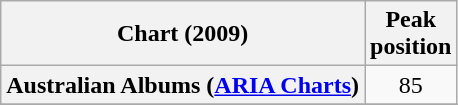<table class="wikitable sortable plainrowheaders" style="text-align:center">
<tr>
<th scope="col">Chart (2009)</th>
<th scope="col">Peak<br> position</th>
</tr>
<tr>
<th scope="row">Australian Albums (<a href='#'>ARIA Charts</a>)</th>
<td>85</td>
</tr>
<tr>
</tr>
<tr>
</tr>
<tr>
</tr>
</table>
